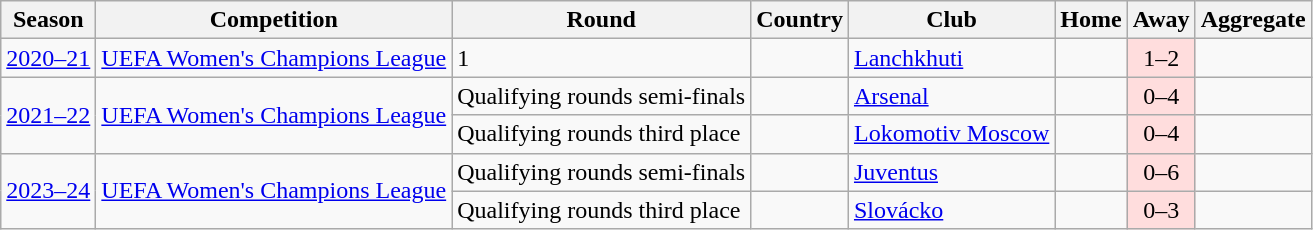<table class="wikitable">
<tr>
<th>Season</th>
<th>Competition</th>
<th>Round</th>
<th>Country</th>
<th>Club</th>
<th>Home</th>
<th>Away</th>
<th>Aggregate</th>
</tr>
<tr>
<td><a href='#'>2020–21</a></td>
<td><a href='#'>UEFA Women's Champions League</a></td>
<td>1</td>
<td></td>
<td><a href='#'>Lanchkhuti</a></td>
<td></td>
<td bgcolor="#ffdddd" align=center>1–2 </td>
<td></td>
</tr>
<tr>
<td rowspan="2"><a href='#'>2021–22</a></td>
<td rowspan="2"><a href='#'>UEFA Women's Champions League</a></td>
<td>Qualifying rounds semi-finals</td>
<td></td>
<td><a href='#'>Arsenal</a></td>
<td></td>
<td bgcolor="#ffdddd" align=center>0–4</td>
<td></td>
</tr>
<tr>
<td>Qualifying rounds third place</td>
<td></td>
<td><a href='#'>Lokomotiv Moscow</a></td>
<td></td>
<td bgcolor="#ffdddd" align=center>0–4</td>
<td></td>
</tr>
<tr>
<td rowspan="2"><a href='#'>2023–24</a></td>
<td rowspan="2"><a href='#'>UEFA Women's Champions League</a></td>
<td>Qualifying rounds semi-finals</td>
<td></td>
<td><a href='#'>Juventus</a></td>
<td></td>
<td bgcolor="#ffdddd" align=center>0–6</td>
<td></td>
</tr>
<tr>
<td>Qualifying rounds third place</td>
<td></td>
<td><a href='#'>Slovácko</a></td>
<td></td>
<td bgcolor="#ffdddd" align=center>0–3</td>
<td></td>
</tr>
</table>
